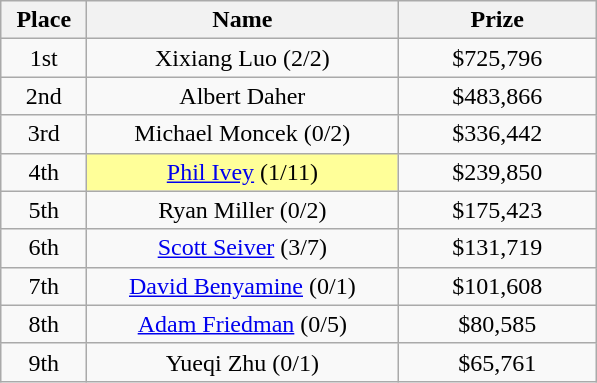<table class="wikitable">
<tr>
<th width="50">Place</th>
<th width="200">Name</th>
<th width="125">Prize</th>
</tr>
<tr>
<td align=center>1st</td>
<td align=center> Xixiang Luo (2/2)</td>
<td align=center>$725,796</td>
</tr>
<tr>
<td align=center>2nd</td>
<td align=center> Albert Daher</td>
<td align=center>$483,866</td>
</tr>
<tr>
<td align=center>3rd</td>
<td align=center> Michael Moncek (0/2)</td>
<td align=center>$336,442</td>
</tr>
<tr>
<td align=center>4th</td>
<td align=center style=background-color:#FFFF99> <a href='#'>Phil Ivey</a> (1/11)</td>
<td align=center>$239,850</td>
</tr>
<tr>
<td align=center>5th</td>
<td align=center> Ryan Miller (0/2)</td>
<td align=center>$175,423</td>
</tr>
<tr>
<td align=center>6th</td>
<td align=center> <a href='#'>Scott Seiver</a> (3/7)</td>
<td align=center>$131,719</td>
</tr>
<tr>
<td align=center>7th</td>
<td align=center> <a href='#'>David Benyamine</a> (0/1)</td>
<td align=center>$101,608</td>
</tr>
<tr>
<td align=center>8th</td>
<td align=center> <a href='#'>Adam Friedman</a> (0/5)</td>
<td align=center>$80,585</td>
</tr>
<tr>
<td align=center>9th</td>
<td align=center> Yueqi Zhu (0/1)</td>
<td align=center>$65,761</td>
</tr>
</table>
